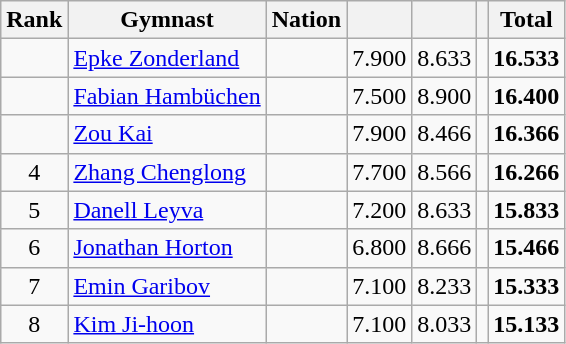<table class="wikitable sortable" style="text-align:center;">
<tr>
<th>Rank</th>
<th>Gymnast</th>
<th>Nation</th>
<th></th>
<th></th>
<th></th>
<th>Total</th>
</tr>
<tr>
<td></td>
<td style="text-align:left;"><a href='#'>Epke Zonderland</a></td>
<td style="text-align:left;"></td>
<td>7.900</td>
<td>8.633</td>
<td></td>
<td><strong>16.533</strong></td>
</tr>
<tr>
<td></td>
<td style="text-align:left;"><a href='#'>Fabian Hambüchen</a></td>
<td style="text-align:left;"></td>
<td>7.500</td>
<td>8.900</td>
<td></td>
<td><strong>16.400</strong></td>
</tr>
<tr>
<td></td>
<td style="text-align:left;"><a href='#'>Zou Kai</a></td>
<td style="text-align:left;"></td>
<td>7.900</td>
<td>8.466</td>
<td></td>
<td><strong>16.366</strong></td>
</tr>
<tr>
<td>4</td>
<td style="text-align:left;"><a href='#'>Zhang Chenglong</a></td>
<td style="text-align:left;"></td>
<td>7.700</td>
<td>8.566</td>
<td></td>
<td><strong>16.266</strong></td>
</tr>
<tr>
<td>5</td>
<td style="text-align:left;"><a href='#'>Danell Leyva</a></td>
<td style="text-align:left;"></td>
<td>7.200</td>
<td>8.633</td>
<td></td>
<td><strong>15.833</strong></td>
</tr>
<tr>
<td>6</td>
<td style="text-align:left;"><a href='#'>Jonathan Horton</a></td>
<td style="text-align:left;"></td>
<td>6.800</td>
<td>8.666</td>
<td></td>
<td><strong>15.466</strong></td>
</tr>
<tr>
<td>7</td>
<td style="text-align:left;"><a href='#'>Emin Garibov</a></td>
<td style="text-align:left;"></td>
<td>7.100</td>
<td>8.233</td>
<td></td>
<td><strong>15.333</strong></td>
</tr>
<tr>
<td>8</td>
<td style="text-align:left;"><a href='#'>Kim Ji-hoon</a></td>
<td style="text-align:left;"></td>
<td>7.100</td>
<td>8.033</td>
<td></td>
<td><strong>15.133</strong></td>
</tr>
</table>
